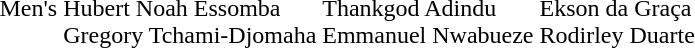<table>
<tr>
<td>Men's</td>
<td><br>Hubert Noah Essomba<br>Gregory Tchami-Djomaha</td>
<td><br>Thankgod Adindu<br>Emmanuel Nwabueze</td>
<td><br>Ekson da Graça<br>Rodirley Duarte</td>
</tr>
</table>
